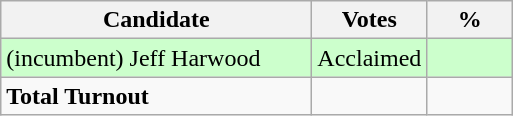<table class="wikitable">
<tr>
<th bgcolor="#DDDDFF" width="200px">Candidate</th>
<th bgcolor="#DDDDFF" width="50px">Votes</th>
<th bgcolor="#DDDDFF" width="50px">%</th>
</tr>
<tr style="text-align:left; background:#cfc;">
<td>(incumbent) Jeff Harwood</td>
<td>Acclaimed</td>
<td></td>
</tr>
<tr>
<td><strong>Total Turnout</strong></td>
<td><strong> </strong></td>
<td><strong> </strong></td>
</tr>
</table>
